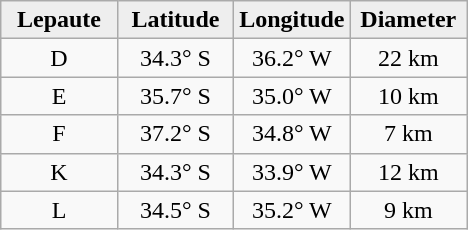<table class="wikitable">
<tr>
<th width="25%" style="background:#eeeeee;">Lepaute</th>
<th width="25%" style="background:#eeeeee;">Latitude</th>
<th width="25%" style="background:#eeeeee;">Longitude</th>
<th width="25%" style="background:#eeeeee;">Diameter</th>
</tr>
<tr>
<td align="center">D</td>
<td align="center">34.3° S</td>
<td align="center">36.2° W</td>
<td align="center">22 km</td>
</tr>
<tr>
<td align="center">E</td>
<td align="center">35.7° S</td>
<td align="center">35.0° W</td>
<td align="center">10 km</td>
</tr>
<tr>
<td align="center">F</td>
<td align="center">37.2° S</td>
<td align="center">34.8° W</td>
<td align="center">7 km</td>
</tr>
<tr>
<td align="center">K</td>
<td align="center">34.3° S</td>
<td align="center">33.9° W</td>
<td align="center">12 km</td>
</tr>
<tr>
<td align="center">L</td>
<td align="center">34.5° S</td>
<td align="center">35.2° W</td>
<td align="center">9 km</td>
</tr>
</table>
